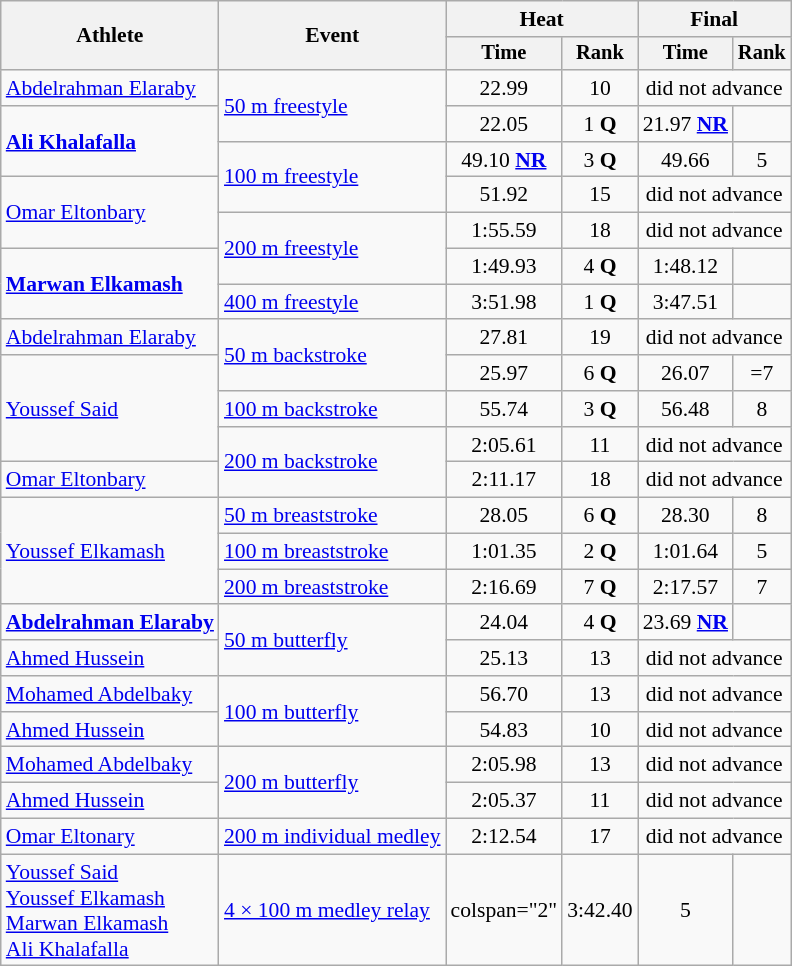<table class=wikitable style="font-size:90%">
<tr>
<th rowspan="2">Athlete</th>
<th rowspan="2">Event</th>
<th colspan="2">Heat</th>
<th colspan="2">Final</th>
</tr>
<tr style="font-size:95%">
<th>Time</th>
<th>Rank</th>
<th>Time</th>
<th>Rank</th>
</tr>
<tr align=center>
<td align=left><a href='#'>Abdelrahman Elaraby</a></td>
<td align=left rowspan="2"><a href='#'>50 m freestyle</a></td>
<td>22.99</td>
<td>10</td>
<td colspan="2">did not advance</td>
</tr>
<tr align=center>
<td align=left rowspan="2"><strong><a href='#'>Ali Khalafalla</a></strong></td>
<td>22.05</td>
<td>1 <strong>Q</strong></td>
<td>21.97 <strong><a href='#'>NR</a></strong></td>
<td></td>
</tr>
<tr align=center>
<td align=left rowspan="2"><a href='#'>100 m freestyle</a></td>
<td>49.10 <strong><a href='#'>NR</a></strong></td>
<td>3 <strong>Q</strong></td>
<td>49.66</td>
<td>5</td>
</tr>
<tr align=center>
<td align=left rowspan="2"><a href='#'>Omar Eltonbary</a></td>
<td>51.92</td>
<td>15</td>
<td colspan="2">did not advance</td>
</tr>
<tr align=center>
<td align=left rowspan="2"><a href='#'>200 m freestyle</a></td>
<td>1:55.59</td>
<td>18</td>
<td colspan="2">did not advance</td>
</tr>
<tr align=center>
<td align=left rowspan="2"><strong><a href='#'>Marwan Elkamash</a></strong></td>
<td>1:49.93</td>
<td>4 <strong>Q</strong></td>
<td>1:48.12</td>
<td></td>
</tr>
<tr align=center>
<td align=left><a href='#'>400 m freestyle</a></td>
<td>3:51.98</td>
<td>1 <strong>Q</strong></td>
<td>3:47.51</td>
<td></td>
</tr>
<tr align=center>
<td align=left><a href='#'>Abdelrahman Elaraby</a></td>
<td align=left rowspan="2"><a href='#'>50 m backstroke</a></td>
<td>27.81</td>
<td>19</td>
<td colspan="2">did not advance</td>
</tr>
<tr align=center>
<td align=left rowspan="3"><a href='#'>Youssef Said</a></td>
<td>25.97</td>
<td>6 <strong>Q</strong></td>
<td>26.07</td>
<td>=7</td>
</tr>
<tr align=center>
<td align=left><a href='#'>100 m backstroke</a></td>
<td>55.74</td>
<td>3 <strong>Q</strong></td>
<td>56.48</td>
<td>8</td>
</tr>
<tr align=center>
<td align=left rowspan="2"><a href='#'>200 m backstroke</a></td>
<td>2:05.61</td>
<td>11</td>
<td colspan="2">did not advance</td>
</tr>
<tr align=center>
<td align=left><a href='#'>Omar Eltonbary</a></td>
<td>2:11.17</td>
<td>18</td>
<td colspan="2">did not advance</td>
</tr>
<tr align=center>
<td align=left rowspan="3"><a href='#'>Youssef Elkamash</a></td>
<td align=left><a href='#'>50 m breaststroke</a></td>
<td>28.05</td>
<td>6 <strong>Q</strong></td>
<td>28.30</td>
<td>8</td>
</tr>
<tr align=center>
<td align=left><a href='#'>100 m breaststroke</a></td>
<td>1:01.35</td>
<td>2 <strong>Q</strong></td>
<td>1:01.64</td>
<td>5</td>
</tr>
<tr align=center>
<td align=left><a href='#'>200 m breaststroke</a></td>
<td>2:16.69</td>
<td>7 <strong>Q</strong></td>
<td>2:17.57</td>
<td>7</td>
</tr>
<tr align=center>
<td align=left><strong><a href='#'>Abdelrahman Elaraby</a></strong></td>
<td align=left rowspan="2"><a href='#'>50 m butterfly</a></td>
<td>24.04</td>
<td>4 <strong>Q</strong></td>
<td>23.69 <strong><a href='#'>NR</a></strong></td>
<td></td>
</tr>
<tr align=center>
<td align=left><a href='#'>Ahmed Hussein</a></td>
<td>25.13</td>
<td>13</td>
<td colspan="2">did not advance</td>
</tr>
<tr align=center>
<td align=left><a href='#'>Mohamed Abdelbaky</a></td>
<td align=left rowspan="2"><a href='#'>100 m butterfly</a></td>
<td>56.70</td>
<td>13</td>
<td colspan="2">did not advance</td>
</tr>
<tr align=center>
<td align=left><a href='#'>Ahmed Hussein</a></td>
<td>54.83</td>
<td>10</td>
<td colspan="2">did not advance</td>
</tr>
<tr align=center>
<td align=left><a href='#'>Mohamed Abdelbaky</a></td>
<td align=left rowspan="2"><a href='#'>200 m butterfly</a></td>
<td>2:05.98</td>
<td>13</td>
<td colspan="2">did not advance</td>
</tr>
<tr align=center>
<td align=left><a href='#'>Ahmed Hussein</a></td>
<td>2:05.37</td>
<td>11</td>
<td colspan="2">did not advance</td>
</tr>
<tr align=center>
<td align=left><a href='#'>Omar Eltonary</a></td>
<td align=left><a href='#'>200 m individual medley</a></td>
<td>2:12.54</td>
<td>17</td>
<td colspan="2">did not advance</td>
</tr>
<tr align=center>
<td align=left><a href='#'>Youssef Said</a><br><a href='#'>Youssef Elkamash</a><br><a href='#'>Marwan Elkamash</a><br><a href='#'>Ali Khalafalla</a></td>
<td align=left><a href='#'>4 × 100 m medley relay</a></td>
<td>colspan="2" </td>
<td>3:42.40</td>
<td>5</td>
</tr>
</table>
